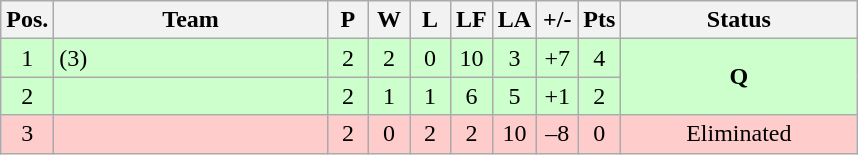<table class="wikitable" style="text-align:center; margin: 1em auto 1em auto, align:left">
<tr>
<th width=20>Pos.</th>
<th width=175>Team</th>
<th width=20>P</th>
<th width=20>W</th>
<th width=20>L</th>
<th width=20>LF</th>
<th width=20>LA</th>
<th width=20>+/-</th>
<th width=20>Pts</th>
<th width=150>Status</th>
</tr>
<tr style="background:#CCFFCC;">
<td>1</td>
<td style="text-align:left;"><strong></strong> (3)</td>
<td>2</td>
<td>2</td>
<td>0</td>
<td>10</td>
<td>3</td>
<td>+7</td>
<td>4</td>
<td rowspan=2><strong>Q</strong></td>
</tr>
<tr style="background:#CCFFCC;">
<td>2</td>
<td style="text-align:left;"><strong></strong></td>
<td>2</td>
<td>1</td>
<td>1</td>
<td>6</td>
<td>5</td>
<td>+1</td>
<td>2</td>
</tr>
<tr style="background:#FFCCCC;">
<td>3</td>
<td style="text-align:left;"></td>
<td>2</td>
<td>0</td>
<td>2</td>
<td>2</td>
<td>10</td>
<td>–8</td>
<td>0</td>
<td>Eliminated</td>
</tr>
</table>
